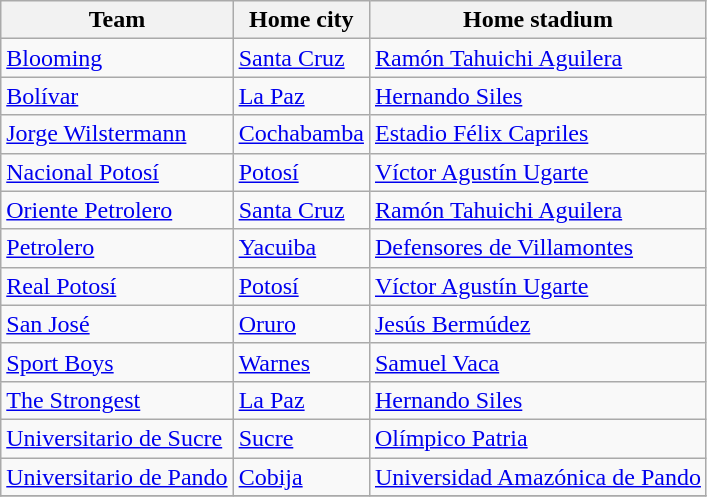<table class="wikitable sortable">
<tr>
<th>Team</th>
<th>Home city</th>
<th>Home stadium</th>
</tr>
<tr>
<td><a href='#'>Blooming</a></td>
<td><a href='#'>Santa Cruz</a></td>
<td><a href='#'>Ramón Tahuichi Aguilera</a></td>
</tr>
<tr>
<td><a href='#'>Bolívar</a></td>
<td><a href='#'>La Paz</a></td>
<td><a href='#'>Hernando Siles</a></td>
</tr>
<tr>
<td><a href='#'>Jorge Wilstermann</a></td>
<td><a href='#'>Cochabamba</a></td>
<td><a href='#'>Estadio Félix Capriles</a></td>
</tr>
<tr>
<td><a href='#'>Nacional Potosí</a></td>
<td><a href='#'>Potosí</a></td>
<td><a href='#'>Víctor Agustín Ugarte</a></td>
</tr>
<tr>
<td><a href='#'>Oriente Petrolero</a></td>
<td><a href='#'>Santa Cruz</a></td>
<td><a href='#'>Ramón Tahuichi Aguilera</a></td>
</tr>
<tr>
<td><a href='#'>Petrolero</a></td>
<td><a href='#'>Yacuiba</a></td>
<td><a href='#'>Defensores de Villamontes</a></td>
</tr>
<tr>
<td><a href='#'>Real Potosí</a></td>
<td><a href='#'>Potosí</a></td>
<td><a href='#'>Víctor Agustín Ugarte</a></td>
</tr>
<tr>
<td><a href='#'>San José</a></td>
<td><a href='#'>Oruro</a></td>
<td><a href='#'>Jesús Bermúdez</a></td>
</tr>
<tr>
<td><a href='#'>Sport Boys</a></td>
<td><a href='#'>Warnes</a></td>
<td><a href='#'>Samuel Vaca</a></td>
</tr>
<tr>
<td><a href='#'>The Strongest</a></td>
<td><a href='#'>La Paz</a></td>
<td><a href='#'>Hernando Siles</a></td>
</tr>
<tr>
<td><a href='#'>Universitario de Sucre</a></td>
<td><a href='#'>Sucre</a></td>
<td><a href='#'>Olímpico Patria</a></td>
</tr>
<tr>
<td><a href='#'>Universitario de Pando</a></td>
<td><a href='#'>Cobija</a></td>
<td><a href='#'>Universidad Amazónica de Pando</a></td>
</tr>
<tr>
</tr>
</table>
